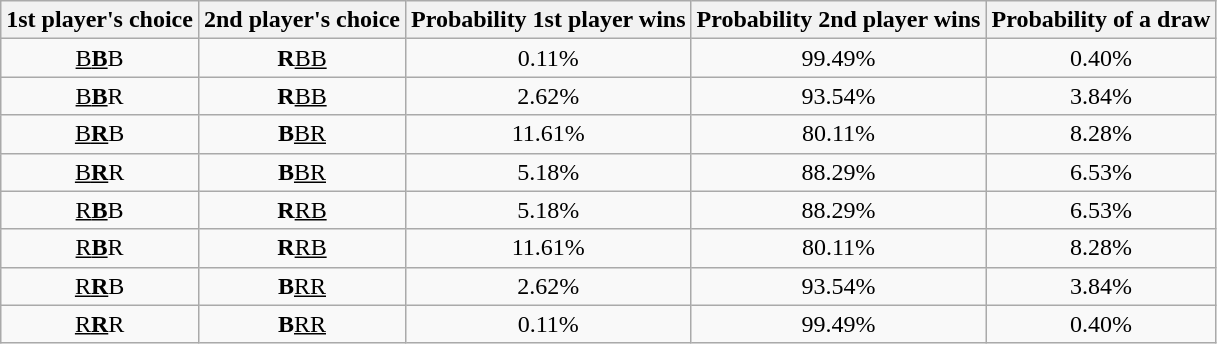<table class="wikitable" style="text-align: center;">
<tr>
<th>1st player's choice</th>
<th>2nd player's choice</th>
<th>Probability 1st player wins</th>
<th>Probability 2nd player wins</th>
<th>Probability of a draw</th>
</tr>
<tr>
<td><u>B<strong>B</strong></u>B</td>
<td><strong>R</strong><u>BB</u></td>
<td>0.11%</td>
<td>99.49%</td>
<td>0.40%</td>
</tr>
<tr>
<td><u>B<strong>B</strong></u>R</td>
<td><strong>R</strong><u>BB</u></td>
<td>2.62%</td>
<td>93.54%</td>
<td>3.84%</td>
</tr>
<tr>
<td><u>B<strong>R</strong></u>B</td>
<td><strong>B</strong><u>BR</u></td>
<td>11.61%</td>
<td>80.11%</td>
<td>8.28%</td>
</tr>
<tr>
<td><u>B<strong>R</strong></u>R</td>
<td><strong>B</strong><u>BR</u></td>
<td>5.18%</td>
<td>88.29%</td>
<td>6.53%</td>
</tr>
<tr>
<td><u>R<strong>B</strong></u>B</td>
<td><strong>R</strong><u>RB</u></td>
<td>5.18%</td>
<td>88.29%</td>
<td>6.53%</td>
</tr>
<tr>
<td><u>R<strong>B</strong></u>R</td>
<td><strong>R</strong><u>RB</u></td>
<td>11.61%</td>
<td>80.11%</td>
<td>8.28%</td>
</tr>
<tr>
<td><u>R<strong>R</strong></u>B</td>
<td><strong>B</strong><u>RR</u></td>
<td>2.62%</td>
<td>93.54%</td>
<td>3.84%</td>
</tr>
<tr>
<td><u>R<strong>R</strong></u>R</td>
<td><strong>B</strong><u>RR</u></td>
<td>0.11%</td>
<td>99.49%</td>
<td>0.40%</td>
</tr>
</table>
